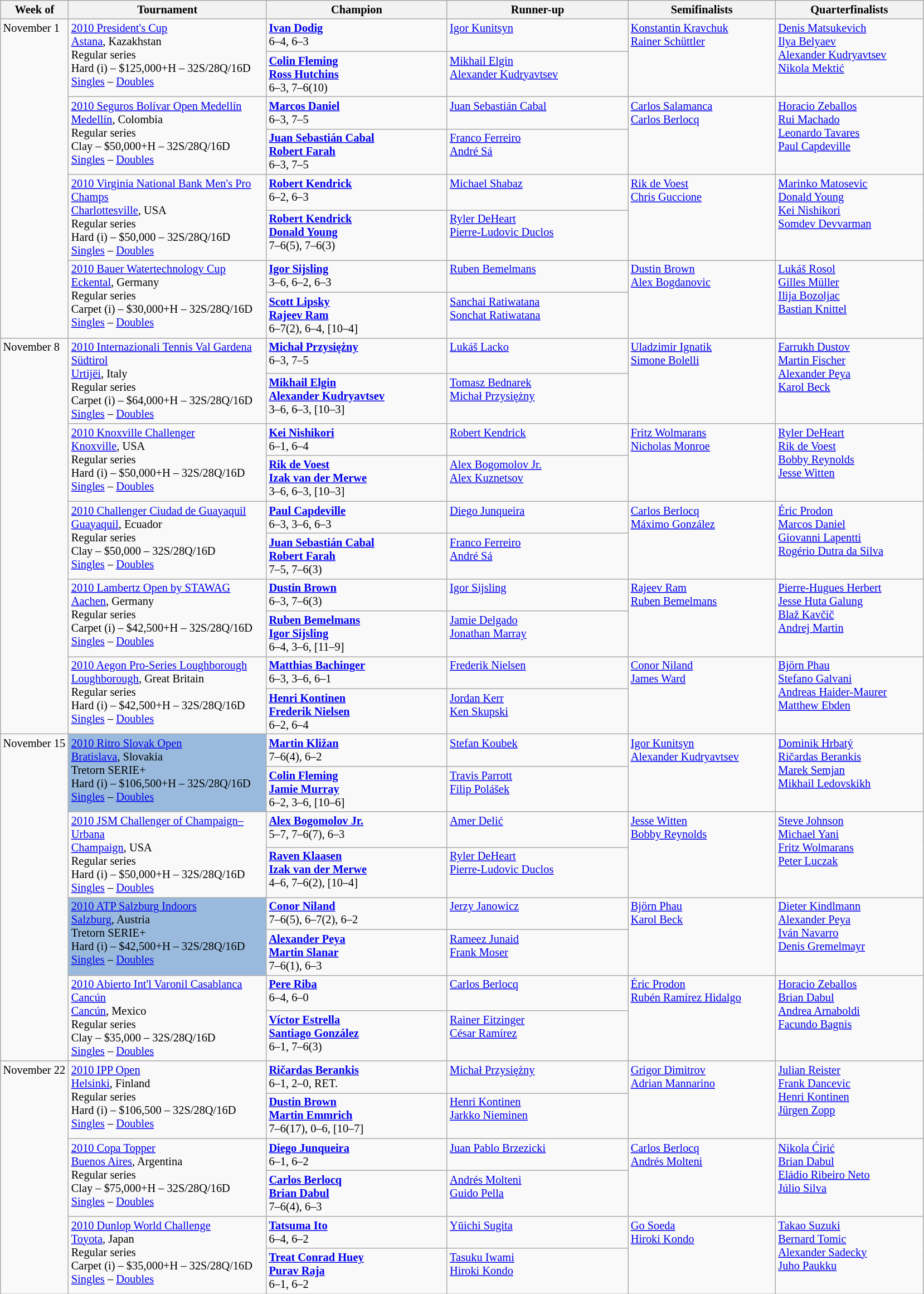<table class=wikitable style=font-size:85%>
<tr>
<th width=75>Week of</th>
<th width=230>Tournament</th>
<th width=210>Champion</th>
<th width=210>Runner-up</th>
<th width=170>Semifinalists</th>
<th width=170>Quarterfinalists</th>
</tr>
<tr style="vertical-align:top;">
<td rowspan=8>November 1</td>
<td rowspan=2><a href='#'>2010 President's Cup</a><br> <a href='#'>Astana</a>, Kazakhstan<br>Regular series<br>Hard (i) – $125,000+H – 32S/28Q/16D<br><a href='#'>Singles</a> – <a href='#'>Doubles</a></td>
<td> <strong><a href='#'>Ivan Dodig</a></strong><br>6–4, 6–3</td>
<td> <a href='#'>Igor Kunitsyn</a></td>
<td rowspan=2> <a href='#'>Konstantin Kravchuk</a><br> <a href='#'>Rainer Schüttler</a></td>
<td rowspan=2> <a href='#'>Denis Matsukevich</a><br> <a href='#'>Ilya Belyaev</a><br> <a href='#'>Alexander Kudryavtsev</a><br>  <a href='#'>Nikola Mektić</a></td>
</tr>
<tr style="vertical-align:top;">
<td> <strong><a href='#'>Colin Fleming</a></strong><br> <strong><a href='#'>Ross Hutchins</a></strong><br>6–3, 7–6(10)</td>
<td> <a href='#'>Mikhail Elgin</a><br> <a href='#'>Alexander Kudryavtsev</a></td>
</tr>
<tr style="vertical-align:top;">
<td rowspan=2><a href='#'>2010 Seguros Bolívar Open Medellín</a><br> <a href='#'>Medellín</a>, Colombia<br>Regular series<br>Clay – $50,000+H – 32S/28Q/16D<br><a href='#'>Singles</a> – <a href='#'>Doubles</a></td>
<td> <strong><a href='#'>Marcos Daniel</a></strong><br>6–3, 7–5</td>
<td> <a href='#'>Juan Sebastián Cabal</a></td>
<td rowspan=2> <a href='#'>Carlos Salamanca</a><br> <a href='#'>Carlos Berlocq</a></td>
<td rowspan=2> <a href='#'>Horacio Zeballos</a><br> <a href='#'>Rui Machado</a><br> <a href='#'>Leonardo Tavares</a><br> <a href='#'>Paul Capdeville</a></td>
</tr>
<tr style="vertical-align:top;">
<td> <strong><a href='#'>Juan Sebastián Cabal</a></strong><br> <strong><a href='#'>Robert Farah</a></strong><br> 6–3, 7–5</td>
<td> <a href='#'>Franco Ferreiro</a><br> <a href='#'>André Sá</a></td>
</tr>
<tr style="vertical-align:top;">
<td rowspan=2><a href='#'>2010 Virginia National Bank Men's Pro Champs</a><br> <a href='#'>Charlottesville</a>, USA<br>Regular series<br>Hard (i) – $50,000 – 32S/28Q/16D<br><a href='#'>Singles</a> – <a href='#'>Doubles</a></td>
<td> <strong><a href='#'>Robert Kendrick</a></strong><br>6–2, 6–3</td>
<td> <a href='#'>Michael Shabaz</a></td>
<td rowspan=2> <a href='#'>Rik de Voest</a><br> <a href='#'>Chris Guccione</a></td>
<td rowspan=2> <a href='#'>Marinko Matosevic</a><br> <a href='#'>Donald Young</a><br> <a href='#'>Kei Nishikori</a><br> <a href='#'>Somdev Devvarman</a></td>
</tr>
<tr style="vertical-align:top;">
<td> <strong><a href='#'>Robert Kendrick</a></strong><br> <strong><a href='#'>Donald Young</a></strong><br>7–6(5), 7–6(3)</td>
<td> <a href='#'>Ryler DeHeart</a><br> <a href='#'>Pierre-Ludovic Duclos</a></td>
</tr>
<tr style="vertical-align:top;">
<td rowspan=2><a href='#'>2010 Bauer Watertechnology Cup</a><br> <a href='#'>Eckental</a>, Germany<br>Regular series<br>Carpet (i) – $30,000+H – 32S/28Q/16D<br><a href='#'>Singles</a> – <a href='#'>Doubles</a></td>
<td> <strong><a href='#'>Igor Sijsling</a></strong><br>3–6, 6–2, 6–3</td>
<td> <a href='#'>Ruben Bemelmans</a></td>
<td rowspan=2> <a href='#'>Dustin Brown</a><br> <a href='#'>Alex Bogdanovic</a></td>
<td rowspan=2> <a href='#'>Lukáš Rosol</a><br> <a href='#'>Gilles Müller</a><br> <a href='#'>Ilija Bozoljac</a><br> <a href='#'>Bastian Knittel</a></td>
</tr>
<tr style="vertical-align:top;">
<td> <strong><a href='#'>Scott Lipsky</a></strong><br> <strong><a href='#'>Rajeev Ram</a></strong><br>6–7(2), 6–4, [10–4]</td>
<td> <a href='#'>Sanchai Ratiwatana</a><br> <a href='#'>Sonchat Ratiwatana</a></td>
</tr>
<tr style="vertical-align:top;">
<td rowspan=10>November 8</td>
<td rowspan=2><a href='#'>2010 Internazionali Tennis Val Gardena Südtirol</a><br> <a href='#'>Urtijëi</a>, Italy<br>Regular series<br>Carpet (i) – $64,000+H – 32S/28Q/16D<br><a href='#'>Singles</a> – <a href='#'>Doubles</a></td>
<td> <strong><a href='#'>Michał Przysiężny</a></strong><br>6–3, 7–5</td>
<td> <a href='#'>Lukáš Lacko</a></td>
<td rowspan=2> <a href='#'>Uladzimir Ignatik</a><br> <a href='#'>Simone Bolelli</a></td>
<td rowspan=2> <a href='#'>Farrukh Dustov</a><br> <a href='#'>Martin Fischer</a><br> <a href='#'>Alexander Peya</a><br> <a href='#'>Karol Beck</a></td>
</tr>
<tr style="vertical-align:top;">
<td> <strong><a href='#'>Mikhail Elgin</a></strong><br>  <strong><a href='#'>Alexander Kudryavtsev</a></strong><br>3–6, 6–3, [10–3]</td>
<td> <a href='#'>Tomasz Bednarek</a><br> <a href='#'>Michał Przysiężny</a></td>
</tr>
<tr style="vertical-align:top;">
<td rowspan=2><a href='#'>2010 Knoxville Challenger</a><br> <a href='#'>Knoxville</a>, USA<br>Regular series<br>Hard (i) – $50,000+H – 32S/28Q/16D<br><a href='#'>Singles</a> – <a href='#'>Doubles</a></td>
<td> <strong><a href='#'>Kei Nishikori</a></strong><br>6–1, 6–4</td>
<td> <a href='#'>Robert Kendrick</a></td>
<td rowspan=2> <a href='#'>Fritz Wolmarans</a><br> <a href='#'>Nicholas Monroe</a></td>
<td rowspan=2> <a href='#'>Ryler DeHeart</a><br> <a href='#'>Rik de Voest</a><br> <a href='#'>Bobby Reynolds</a><br> <a href='#'>Jesse Witten</a></td>
</tr>
<tr style="vertical-align:top;">
<td> <strong><a href='#'>Rik de Voest</a></strong><br>  <strong><a href='#'>Izak van der Merwe</a></strong><br>3–6, 6–3, [10–3]</td>
<td> <a href='#'>Alex Bogomolov Jr.</a><br> <a href='#'>Alex Kuznetsov</a></td>
</tr>
<tr style="vertical-align:top;">
<td rowspan=2><a href='#'>2010 Challenger Ciudad de Guayaquil</a><br> <a href='#'>Guayaquil</a>, Ecuador<br>Regular series<br>Clay – $50,000 – 32S/28Q/16D<br><a href='#'>Singles</a> – <a href='#'>Doubles</a></td>
<td> <strong><a href='#'>Paul Capdeville</a></strong><br>6–3, 3–6, 6–3</td>
<td> <a href='#'>Diego Junqueira</a></td>
<td rowspan=2> <a href='#'>Carlos Berlocq</a><br> <a href='#'>Máximo González</a></td>
<td rowspan=2> <a href='#'>Éric Prodon</a><br> <a href='#'>Marcos Daniel</a><br> <a href='#'>Giovanni Lapentti</a><br> <a href='#'>Rogério Dutra da Silva</a></td>
</tr>
<tr style="vertical-align:top;">
<td> <strong><a href='#'>Juan Sebastián Cabal</a></strong><br> <strong><a href='#'>Robert Farah</a></strong><br>7–5, 7–6(3)</td>
<td> <a href='#'>Franco Ferreiro</a><br> <a href='#'>André Sá</a></td>
</tr>
<tr style="vertical-align:top;">
<td rowspan=2><a href='#'>2010 Lambertz Open by STAWAG</a><br> <a href='#'>Aachen</a>, Germany<br>Regular series<br>Carpet (i) – $42,500+H – 32S/28Q/16D<br><a href='#'>Singles</a> – <a href='#'>Doubles</a></td>
<td> <strong><a href='#'>Dustin Brown</a></strong><br>6–3, 7–6(3)</td>
<td> <a href='#'>Igor Sijsling</a></td>
<td rowspan=2> <a href='#'>Rajeev Ram</a><br> <a href='#'>Ruben Bemelmans</a></td>
<td rowspan=2> <a href='#'>Pierre-Hugues Herbert</a><br> <a href='#'>Jesse Huta Galung</a><br> <a href='#'>Blaž Kavčič</a><br> <a href='#'>Andrej Martin</a></td>
</tr>
<tr style="vertical-align:top;">
<td> <strong><a href='#'>Ruben Bemelmans</a></strong><br> <strong><a href='#'>Igor Sijsling</a></strong> <br> 6–4, 3–6, [11–9]</td>
<td> <a href='#'>Jamie Delgado</a><br> <a href='#'>Jonathan Marray</a></td>
</tr>
<tr style="vertical-align:top;">
<td rowspan=2><a href='#'>2010 Aegon Pro-Series Loughborough</a><br> <a href='#'>Loughborough</a>, Great Britain<br>Regular series<br>Hard (i) – $42,500+H – 32S/28Q/16D<br><a href='#'>Singles</a> – <a href='#'>Doubles</a></td>
<td> <strong><a href='#'>Matthias Bachinger</a></strong><br>6–3, 3–6, 6–1</td>
<td> <a href='#'>Frederik Nielsen</a></td>
<td rowspan=2> <a href='#'>Conor Niland</a><br> <a href='#'>James Ward</a></td>
<td rowspan=2> <a href='#'>Björn Phau</a><br> <a href='#'>Stefano Galvani</a><br> <a href='#'>Andreas Haider-Maurer</a><br> <a href='#'>Matthew Ebden</a></td>
</tr>
<tr style="vertical-align:top;">
<td> <strong><a href='#'>Henri Kontinen</a></strong><br> <strong><a href='#'>Frederik Nielsen</a></strong><br>6–2, 6–4</td>
<td> <a href='#'>Jordan Kerr</a><br> <a href='#'>Ken Skupski</a></td>
</tr>
<tr style="vertical-align:top;">
<td rowspan=8>November 15</td>
<td rowspan=2 style="background-color:#99BADD"><a href='#'>2010 Ritro Slovak Open</a><br> <a href='#'>Bratislava</a>, Slovakia<br>Tretorn SERIE+<br>Hard (i) – $106,500+H – 32S/28Q/16D<br><a href='#'>Singles</a> – <a href='#'>Doubles</a></td>
<td> <strong><a href='#'>Martin Kližan</a></strong><br>7–6(4), 6–2</td>
<td> <a href='#'>Stefan Koubek</a></td>
<td rowspan=2> <a href='#'>Igor Kunitsyn</a> <br>  <a href='#'>Alexander Kudryavtsev</a></td>
<td rowspan=2> <a href='#'>Dominik Hrbatý</a><br> <a href='#'>Ričardas Berankis</a><br> <a href='#'>Marek Semjan</a><br> <a href='#'>Mikhail Ledovskikh</a></td>
</tr>
<tr style="vertical-align:top;">
<td> <strong><a href='#'>Colin Fleming</a></strong><br> <strong><a href='#'>Jamie Murray</a></strong> <br> 6–2, 3–6, [10–6]</td>
<td> <a href='#'>Travis Parrott</a><br> <a href='#'>Filip Polášek</a></td>
</tr>
<tr style="vertical-align:top;">
<td rowspan=2><a href='#'>2010 JSM Challenger of Champaign–Urbana</a><br><a href='#'>Champaign</a>, USA<br>Regular series<br>Hard (i) – $50,000+H – 32S/28Q/16D<br><a href='#'>Singles</a> – <a href='#'>Doubles</a></td>
<td> <strong><a href='#'>Alex Bogomolov Jr.</a></strong><br>5–7, 7–6(7), 6–3</td>
<td> <a href='#'>Amer Delić</a></td>
<td rowspan=2> <a href='#'>Jesse Witten</a> <br> <a href='#'>Bobby Reynolds</a></td>
<td rowspan=2> <a href='#'>Steve Johnson</a><br>  <a href='#'>Michael Yani</a><br> <a href='#'>Fritz Wolmarans</a><br>  <a href='#'>Peter Luczak</a></td>
</tr>
<tr style="vertical-align:top;">
<td> <strong><a href='#'>Raven Klaasen</a></strong><br> <strong><a href='#'>Izak van der Merwe</a></strong> <br> 4–6, 7–6(2), [10–4]</td>
<td> <a href='#'>Ryler DeHeart</a><br> <a href='#'>Pierre-Ludovic Duclos</a></td>
</tr>
<tr style="vertical-align:top;">
<td rowspan=2 style="background-color:#99BADD"><a href='#'>2010 ATP Salzburg Indoors</a><br> <a href='#'>Salzburg</a>, Austria<br>Tretorn SERIE+<br>Hard (i) – $42,500+H – 32S/28Q/16D<br><a href='#'>Singles</a> – <a href='#'>Doubles</a></td>
<td> <strong><a href='#'>Conor Niland</a></strong><br>7–6(5), 6–7(2), 6–2</td>
<td> <a href='#'>Jerzy Janowicz</a></td>
<td rowspan=2> <a href='#'>Björn Phau</a> <br>  <a href='#'>Karol Beck</a></td>
<td rowspan=2> <a href='#'>Dieter Kindlmann</a> <br>  <a href='#'>Alexander Peya</a> <br>  <a href='#'>Iván Navarro</a> <br>  <a href='#'>Denis Gremelmayr</a></td>
</tr>
<tr style="vertical-align:top;">
<td> <strong><a href='#'>Alexander Peya</a></strong><br> <strong><a href='#'>Martin Slanar</a></strong> <br> 7–6(1), 6–3</td>
<td> <a href='#'>Rameez Junaid</a><br> <a href='#'>Frank Moser</a></td>
</tr>
<tr style="vertical-align:top;">
<td rowspan=2><a href='#'>2010 Abierto Int'l Varonil Casablanca Cancún</a><br> <a href='#'>Cancún</a>, Mexico<br>Regular series<br>Clay – $35,000 – 32S/28Q/16D<br><a href='#'>Singles</a> – <a href='#'>Doubles</a></td>
<td> <strong><a href='#'>Pere Riba</a></strong><br>6–4, 6–0</td>
<td> <a href='#'>Carlos Berlocq</a></td>
<td rowspan=2> <a href='#'>Éric Prodon</a> <br>  <a href='#'>Rubén Ramírez Hidalgo</a></td>
<td rowspan=2> <a href='#'>Horacio Zeballos</a> <br>  <a href='#'>Brian Dabul</a> <br>  <a href='#'>Andrea Arnaboldi</a> <br>  <a href='#'>Facundo Bagnis</a></td>
</tr>
<tr style="vertical-align:top;">
<td> <strong><a href='#'>Víctor Estrella</a></strong><br> <strong><a href='#'>Santiago González</a></strong> <br> 6–1, 7–6(3)</td>
<td> <a href='#'>Rainer Eitzinger</a><br> <a href='#'>César Ramírez</a></td>
</tr>
<tr style="vertical-align:top;">
<td rowspan=6>November 22</td>
<td rowspan=2><a href='#'>2010 IPP Open</a><br> <a href='#'>Helsinki</a>, Finland<br>Regular series<br>Hard (i) – $106,500 – 32S/28Q/16D<br><a href='#'>Singles</a> – <a href='#'>Doubles</a></td>
<td> <strong><a href='#'>Ričardas Berankis</a></strong><br>6–1, 2–0, RET.</td>
<td> <a href='#'>Michał Przysiężny</a></td>
<td rowspan=2> <a href='#'>Grigor Dimitrov</a><br> <a href='#'>Adrian Mannarino</a></td>
<td rowspan=2> <a href='#'>Julian Reister</a><br> <a href='#'>Frank Dancevic</a><br> <a href='#'>Henri Kontinen</a><br> <a href='#'>Jürgen Zopp</a></td>
</tr>
<tr style="vertical-align:top;">
<td> <strong><a href='#'>Dustin Brown</a></strong><br> <strong><a href='#'>Martin Emmrich</a></strong> <br> 7–6(17), 0–6, [10–7]</td>
<td> <a href='#'>Henri Kontinen</a><br> <a href='#'>Jarkko Nieminen</a></td>
</tr>
<tr style="vertical-align:top;">
<td rowspan=2><a href='#'>2010 Copa Topper</a><br> <a href='#'>Buenos Aires</a>, Argentina<br>Regular series<br>Clay – $75,000+H – 32S/28Q/16D<br><a href='#'>Singles</a> – <a href='#'>Doubles</a></td>
<td> <strong><a href='#'>Diego Junqueira</a></strong><br>6–1, 6–2</td>
<td> <a href='#'>Juan Pablo Brzezicki</a></td>
<td rowspan=2> <a href='#'>Carlos Berlocq</a><br> <a href='#'>Andrés Molteni</a></td>
<td rowspan=2> <a href='#'>Nikola Ćirić</a><br> <a href='#'>Brian Dabul</a><br> <a href='#'>Eládio Ribeiro Neto</a><br> <a href='#'>Júlio Silva</a></td>
</tr>
<tr style="vertical-align:top;">
<td> <strong><a href='#'>Carlos Berlocq</a></strong><br> <strong><a href='#'>Brian Dabul</a></strong> <br> 7–6(4), 6–3</td>
<td> <a href='#'>Andrés Molteni</a><br> <a href='#'>Guido Pella</a></td>
</tr>
<tr style="vertical-align:top;">
<td rowspan=2><a href='#'>2010 Dunlop World Challenge</a><br> <a href='#'>Toyota</a>, Japan<br>Regular series<br>Carpet (i) – $35,000+H – 32S/28Q/16D<br><a href='#'>Singles</a> – <a href='#'>Doubles</a></td>
<td> <strong><a href='#'>Tatsuma Ito</a></strong><br>6–4, 6–2</td>
<td> <a href='#'>Yūichi Sugita</a></td>
<td rowspan=2> <a href='#'>Go Soeda</a><br> <a href='#'>Hiroki Kondo</a></td>
<td rowspan=2> <a href='#'>Takao Suzuki</a><br> <a href='#'>Bernard Tomic</a><br> <a href='#'>Alexander Sadecky</a><br> <a href='#'>Juho Paukku</a></td>
</tr>
<tr style="vertical-align:top;">
<td> <strong><a href='#'>Treat Conrad Huey</a></strong><br> <strong><a href='#'>Purav Raja</a></strong> <br> 6–1, 6–2</td>
<td> <a href='#'>Tasuku Iwami</a><br> <a href='#'>Hiroki Kondo</a></td>
</tr>
</table>
